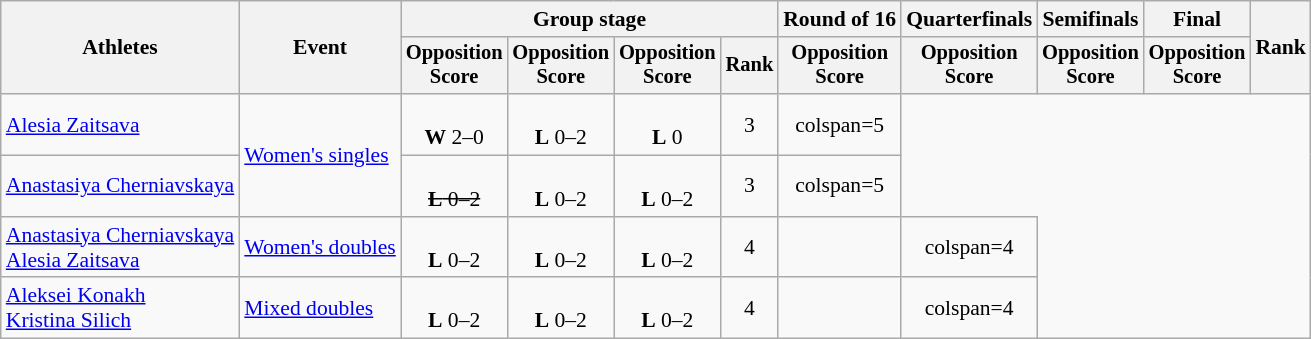<table class="wikitable" style="font-size:90%">
<tr>
<th rowspan="2">Athletes</th>
<th rowspan="2">Event</th>
<th colspan="4">Group stage</th>
<th>Round of 16</th>
<th>Quarterfinals</th>
<th>Semifinals</th>
<th>Final</th>
<th rowspan="2">Rank</th>
</tr>
<tr style="font-size:95%">
<th>Opposition<br>Score</th>
<th>Opposition<br>Score</th>
<th>Opposition<br>Score</th>
<th>Rank</th>
<th>Opposition<br>Score</th>
<th>Opposition<br>Score</th>
<th>Opposition<br>Score</th>
<th>Opposition<br>Score</th>
</tr>
<tr align="center">
<td align="left"><a href='#'>Alesia Zaitsava</a></td>
<td align="left" rowspan="2"><a href='#'>Women's singles</a></td>
<td><br><strong>W</strong> 2–0</td>
<td><br><strong>L</strong> 0–2</td>
<td><br><strong>L</strong> 0</td>
<td>3</td>
<td>colspan=5 </td>
</tr>
<tr align="center">
<td align="left"><a href='#'>Anastasiya Cherniavskaya</a></td>
<td><s><br><strong>L</strong> 0–2</s></td>
<td><br><strong>L</strong> 0–2</td>
<td><br><strong>L</strong> 0–2</td>
<td>3</td>
<td>colspan=5 </td>
</tr>
<tr align="center">
<td align="left"><a href='#'>Anastasiya Cherniavskaya</a><br><a href='#'>Alesia Zaitsava</a></td>
<td align="left"><a href='#'>Women's doubles</a></td>
<td><br><strong>L</strong> 0–2</td>
<td><br><strong>L</strong> 0–2</td>
<td><br><strong>L</strong> 0–2</td>
<td>4</td>
<td></td>
<td>colspan=4 </td>
</tr>
<tr align="center">
<td align="left"><a href='#'>Aleksei Konakh</a><br><a href='#'>Kristina Silich</a></td>
<td align="left"><a href='#'>Mixed doubles</a></td>
<td><br><strong>L</strong> 0–2</td>
<td><br><strong>L</strong> 0–2</td>
<td><br><strong>L</strong> 0–2</td>
<td>4</td>
<td></td>
<td>colspan=4 </td>
</tr>
</table>
